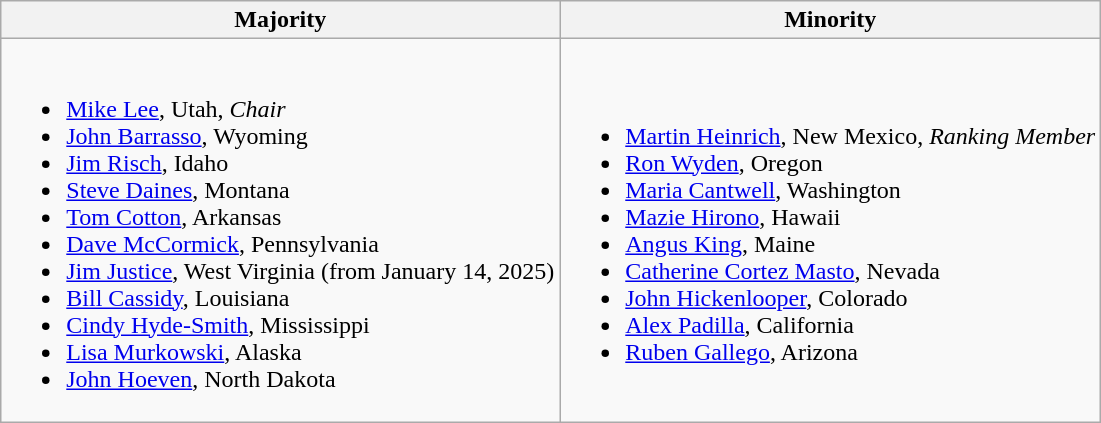<table class=wikitable>
<tr>
<th>Majority</th>
<th>Minority</th>
</tr>
<tr>
<td><br><ul><li><a href='#'>Mike Lee</a>, Utah, <em>Chair</em></li><li><a href='#'>John Barrasso</a>, Wyoming</li><li><a href='#'>Jim Risch</a>, Idaho</li><li><a href='#'>Steve Daines</a>, Montana</li><li><a href='#'>Tom Cotton</a>, Arkansas</li><li><a href='#'>Dave McCormick</a>, Pennsylvania</li><li><a href='#'>Jim Justice</a>, West Virginia (from January 14, 2025)</li><li><a href='#'>Bill Cassidy</a>, Louisiana</li><li><a href='#'>Cindy Hyde-Smith</a>, Mississippi</li><li><a href='#'>Lisa Murkowski</a>, Alaska</li><li><a href='#'>John Hoeven</a>, North Dakota</li></ul></td>
<td><br><ul><li><a href='#'>Martin Heinrich</a>, New Mexico, <em>Ranking Member</em></li><li><a href='#'>Ron Wyden</a>, Oregon</li><li><a href='#'>Maria Cantwell</a>, Washington</li><li><a href='#'>Mazie Hirono</a>, Hawaii</li><li><span><a href='#'>Angus King</a>, Maine</span></li><li><a href='#'>Catherine Cortez Masto</a>, Nevada</li><li><a href='#'>John Hickenlooper</a>, Colorado</li><li><a href='#'>Alex Padilla</a>, California</li><li><a href='#'>Ruben Gallego</a>, Arizona</li></ul></td>
</tr>
</table>
